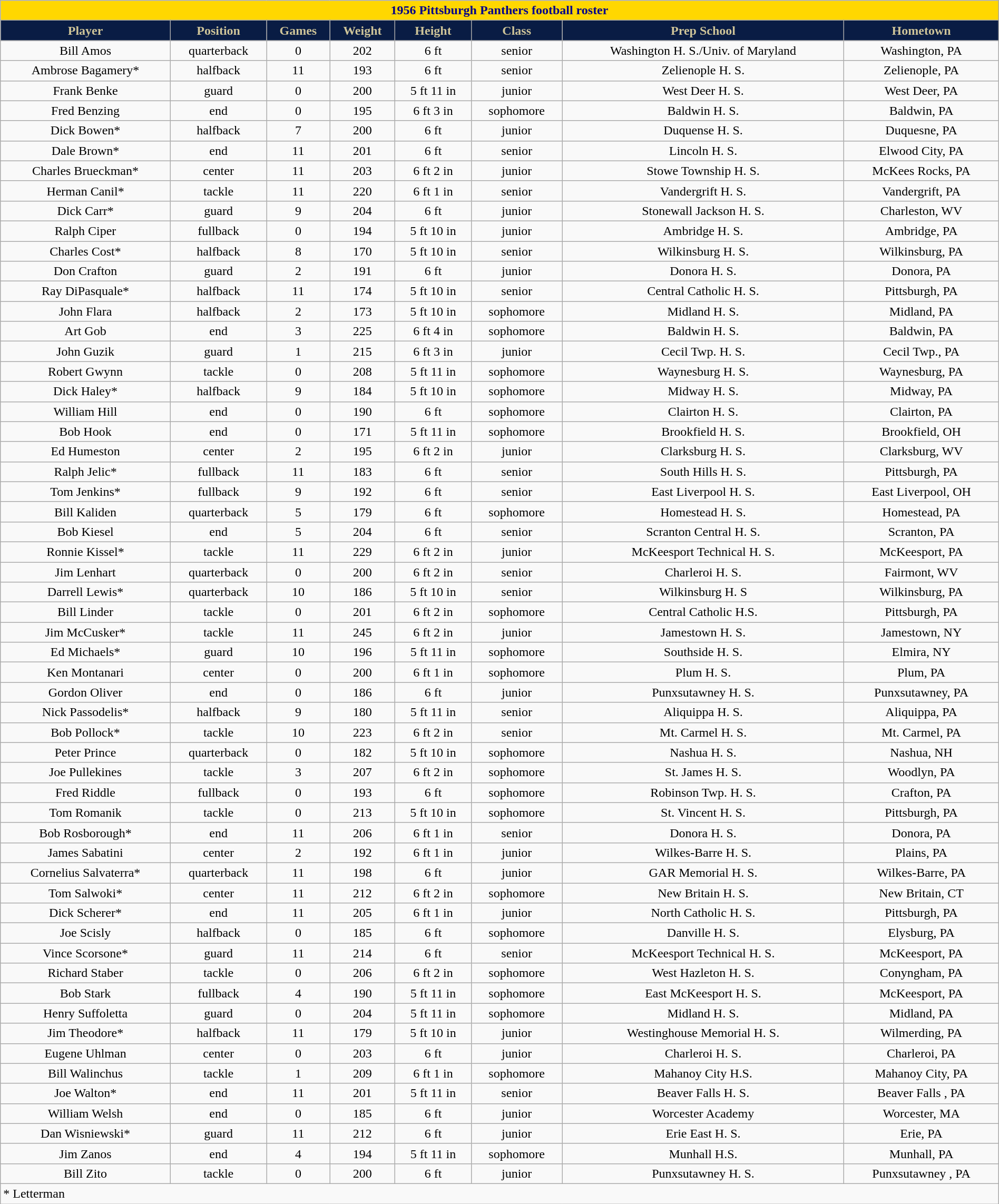<table class="wikitable collapsible" style="margin: left; text-align:right; width:100%;">
<tr>
<th colspan="10" ; style="background:gold; color:darkblue; text-align: center;"><strong>1956 Pittsburgh Panthers football roster</strong></th>
</tr>
<tr align="center"  style="background:#091C44; color:#CEC499;">
<td><strong>Player</strong></td>
<td><strong>Position</strong></td>
<td><strong>Games</strong></td>
<td><strong>Weight</strong></td>
<td><strong>Height</strong></td>
<td><strong>Class</strong></td>
<td><strong>Prep School</strong></td>
<td><strong>Hometown</strong></td>
</tr>
<tr align="center" bgcolor="">
<td>Bill Amos</td>
<td>quarterback</td>
<td>0</td>
<td>202</td>
<td>6 ft</td>
<td>senior</td>
<td>Washington H. S./Univ. of Maryland</td>
<td>Washington, PA</td>
</tr>
<tr align="center" bgcolor="">
<td>Ambrose Bagamery*</td>
<td>halfback</td>
<td>11</td>
<td>193</td>
<td>6 ft</td>
<td>senior</td>
<td>Zelienople H. S.</td>
<td>Zelienople, PA</td>
</tr>
<tr align="center" bgcolor="">
<td>Frank Benke</td>
<td>guard</td>
<td>0</td>
<td>200</td>
<td>5 ft 11 in</td>
<td>junior</td>
<td>West Deer H. S.</td>
<td>West Deer, PA</td>
</tr>
<tr align="center" bgcolor="">
<td>Fred Benzing</td>
<td>end</td>
<td>0</td>
<td>195</td>
<td>6 ft 3 in</td>
<td>sophomore</td>
<td>Baldwin H. S.</td>
<td>Baldwin, PA</td>
</tr>
<tr align="center" bgcolor="">
<td>Dick Bowen*</td>
<td>halfback</td>
<td>7</td>
<td>200</td>
<td>6 ft</td>
<td>junior</td>
<td>Duquense H. S.</td>
<td>Duquesne, PA</td>
</tr>
<tr align="center" bgcolor="">
<td>Dale Brown*</td>
<td>end</td>
<td>11</td>
<td>201</td>
<td>6 ft</td>
<td>senior</td>
<td>Lincoln H. S.</td>
<td>Elwood City, PA</td>
</tr>
<tr align="center" bgcolor="">
<td>Charles Brueckman*</td>
<td>center</td>
<td>11</td>
<td>203</td>
<td>6 ft 2 in</td>
<td>junior</td>
<td>Stowe Township H. S.</td>
<td>McKees Rocks, PA</td>
</tr>
<tr align="center" bgcolor="">
<td>Herman Canil*</td>
<td>tackle</td>
<td>11</td>
<td>220</td>
<td>6 ft 1 in</td>
<td>senior</td>
<td>Vandergrift H. S.</td>
<td>Vandergrift, PA</td>
</tr>
<tr align="center" bgcolor="">
<td>Dick Carr*</td>
<td>guard</td>
<td>9</td>
<td>204</td>
<td>6 ft</td>
<td>junior</td>
<td>Stonewall Jackson H. S.</td>
<td>Charleston, WV</td>
</tr>
<tr align="center" bgcolor="">
<td>Ralph Ciper</td>
<td>fullback</td>
<td>0</td>
<td>194</td>
<td>5 ft 10 in</td>
<td>junior</td>
<td>Ambridge H. S.</td>
<td>Ambridge, PA</td>
</tr>
<tr align="center" bgcolor="">
<td>Charles Cost*</td>
<td>halfback</td>
<td>8</td>
<td>170</td>
<td>5 ft 10 in</td>
<td>senior</td>
<td>Wilkinsburg H. S.</td>
<td>Wilkinsburg, PA</td>
</tr>
<tr align="center" bgcolor="">
<td>Don Crafton</td>
<td>guard</td>
<td>2</td>
<td>191</td>
<td>6 ft</td>
<td>junior</td>
<td>Donora H. S.</td>
<td>Donora, PA</td>
</tr>
<tr align="center" bgcolor="">
<td>Ray DiPasquale*</td>
<td>halfback</td>
<td>11</td>
<td>174</td>
<td>5 ft 10 in</td>
<td>senior</td>
<td>Central Catholic H. S.</td>
<td>Pittsburgh, PA</td>
</tr>
<tr align="center" bgcolor="">
<td>John Flara</td>
<td>halfback</td>
<td>2</td>
<td>173</td>
<td>5 ft 10 in</td>
<td>sophomore</td>
<td>Midland H. S.</td>
<td>Midland, PA</td>
</tr>
<tr align="center" bgcolor="">
<td>Art Gob</td>
<td>end</td>
<td>3</td>
<td>225</td>
<td>6 ft 4 in</td>
<td>sophomore</td>
<td>Baldwin H. S.</td>
<td>Baldwin, PA</td>
</tr>
<tr align="center" bgcolor="">
<td>John Guzik</td>
<td>guard</td>
<td>1</td>
<td>215</td>
<td>6 ft 3 in</td>
<td>junior</td>
<td>Cecil Twp. H. S.</td>
<td>Cecil Twp., PA</td>
</tr>
<tr align="center" bgcolor="">
<td>Robert Gwynn</td>
<td>tackle</td>
<td>0</td>
<td>208</td>
<td>5 ft 11 in</td>
<td>sophomore</td>
<td>Waynesburg H. S.</td>
<td>Waynesburg, PA</td>
</tr>
<tr align="center" bgcolor="">
<td>Dick Haley*</td>
<td>halfback</td>
<td>9</td>
<td>184</td>
<td>5 ft 10 in</td>
<td>sophomore</td>
<td>Midway H. S.</td>
<td>Midway, PA</td>
</tr>
<tr align="center" bgcolor="">
<td>William Hill</td>
<td>end</td>
<td>0</td>
<td>190</td>
<td>6 ft</td>
<td>sophomore</td>
<td>Clairton H. S.</td>
<td>Clairton, PA</td>
</tr>
<tr align="center" bgcolor="">
<td>Bob Hook</td>
<td>end</td>
<td>0</td>
<td>171</td>
<td>5 ft 11 in</td>
<td>sophomore</td>
<td>Brookfield H. S.</td>
<td>Brookfield, OH</td>
</tr>
<tr align="center" bgcolor="">
<td>Ed Humeston</td>
<td>center</td>
<td>2</td>
<td>195</td>
<td>6 ft 2 in</td>
<td>junior</td>
<td>Clarksburg H. S.</td>
<td>Clarksburg, WV</td>
</tr>
<tr align="center" bgcolor="">
<td>Ralph Jelic*</td>
<td>fullback</td>
<td>11</td>
<td>183</td>
<td>6 ft</td>
<td>senior</td>
<td>South Hills H. S.</td>
<td>Pittsburgh, PA</td>
</tr>
<tr align="center" bgcolor="">
<td>Tom Jenkins*</td>
<td>fullback</td>
<td>9</td>
<td>192</td>
<td>6 ft</td>
<td>senior</td>
<td>East Liverpool H. S.</td>
<td>East Liverpool, OH</td>
</tr>
<tr align="center" bgcolor="">
<td>Bill Kaliden</td>
<td>quarterback</td>
<td>5</td>
<td>179</td>
<td>6 ft</td>
<td>sophomore</td>
<td>Homestead H. S.</td>
<td>Homestead, PA</td>
</tr>
<tr align="center" bgcolor="">
<td>Bob Kiesel</td>
<td>end</td>
<td>5</td>
<td>204</td>
<td>6 ft</td>
<td>senior</td>
<td>Scranton Central H. S.</td>
<td>Scranton, PA</td>
</tr>
<tr align="center" bgcolor="">
<td>Ronnie Kissel*</td>
<td>tackle</td>
<td>11</td>
<td>229</td>
<td>6 ft 2 in</td>
<td>junior</td>
<td>McKeesport Technical H. S.</td>
<td>McKeesport, PA</td>
</tr>
<tr align="center" bgcolor="">
<td>Jim Lenhart</td>
<td>quarterback</td>
<td>0</td>
<td>200</td>
<td>6 ft 2 in</td>
<td>senior</td>
<td>Charleroi H. S.</td>
<td>Fairmont, WV</td>
</tr>
<tr align="center" bgcolor="">
<td>Darrell Lewis*</td>
<td>quarterback</td>
<td>10</td>
<td>186</td>
<td>5 ft 10 in</td>
<td>senior</td>
<td>Wilkinsburg H. S</td>
<td>Wilkinsburg, PA</td>
</tr>
<tr align="center" bgcolor="">
<td>Bill Linder</td>
<td>tackle</td>
<td>0</td>
<td>201</td>
<td>6 ft  2 in</td>
<td>sophomore</td>
<td>Central Catholic H.S.</td>
<td>Pittsburgh, PA</td>
</tr>
<tr align="center" bgcolor="">
<td>Jim McCusker*</td>
<td>tackle</td>
<td>11</td>
<td>245</td>
<td>6 ft 2 in</td>
<td>junior</td>
<td>Jamestown H. S.</td>
<td>Jamestown, NY</td>
</tr>
<tr align="center" bgcolor="">
<td>Ed Michaels*</td>
<td>guard</td>
<td>10</td>
<td>196</td>
<td>5 ft 11 in</td>
<td>sophomore</td>
<td>Southside H. S.</td>
<td>Elmira, NY</td>
</tr>
<tr align="center" bgcolor="">
<td>Ken Montanari</td>
<td>center</td>
<td>0</td>
<td>200</td>
<td>6 ft  1 in</td>
<td>sophomore</td>
<td>Plum H. S.</td>
<td>Plum, PA</td>
</tr>
<tr align="center" bgcolor="">
<td>Gordon Oliver</td>
<td>end</td>
<td>0</td>
<td>186</td>
<td>6 ft</td>
<td>junior</td>
<td>Punxsutawney H. S.</td>
<td>Punxsutawney, PA</td>
</tr>
<tr align="center" bgcolor="">
<td>Nick Passodelis*</td>
<td>halfback</td>
<td>9</td>
<td>180</td>
<td>5 ft 11 in</td>
<td>senior</td>
<td>Aliquippa H. S.</td>
<td>Aliquippa, PA</td>
</tr>
<tr align="center" bgcolor="">
<td>Bob Pollock*</td>
<td>tackle</td>
<td>10</td>
<td>223</td>
<td>6 ft 2 in</td>
<td>senior</td>
<td>Mt. Carmel H. S.</td>
<td>Mt. Carmel, PA</td>
</tr>
<tr align="center" bgcolor="">
<td>Peter Prince</td>
<td>quarterback</td>
<td>0</td>
<td>182</td>
<td>5 ft 10 in</td>
<td>sophomore</td>
<td>Nashua H. S.</td>
<td>Nashua, NH</td>
</tr>
<tr align="center" bgcolor="">
<td>Joe Pullekines</td>
<td>tackle</td>
<td>3</td>
<td>207</td>
<td>6 ft 2 in</td>
<td>sophomore</td>
<td>St. James H. S.</td>
<td>Woodlyn, PA</td>
</tr>
<tr align="center" bgcolor="">
<td>Fred Riddle</td>
<td>fullback</td>
<td>0</td>
<td>193</td>
<td>6 ft</td>
<td>sophomore</td>
<td>Robinson Twp. H. S.</td>
<td>Crafton, PA</td>
</tr>
<tr align="center" bgcolor="">
<td>Tom Romanik</td>
<td>tackle</td>
<td>0</td>
<td>213</td>
<td>5 ft 10 in</td>
<td>sophomore</td>
<td>St. Vincent H. S.</td>
<td>Pittsburgh, PA</td>
</tr>
<tr align="center" bgcolor="">
<td>Bob Rosborough*</td>
<td>end</td>
<td>11</td>
<td>206</td>
<td>6 ft 1 in</td>
<td>senior</td>
<td>Donora H. S.</td>
<td>Donora, PA</td>
</tr>
<tr align="center" bgcolor="">
<td>James Sabatini</td>
<td>center</td>
<td>2</td>
<td>192</td>
<td>6 ft 1 in</td>
<td>junior</td>
<td>Wilkes-Barre H. S.</td>
<td>Plains, PA</td>
</tr>
<tr align="center" bgcolor="">
<td>Cornelius Salvaterra*</td>
<td>quarterback</td>
<td>11</td>
<td>198</td>
<td>6 ft</td>
<td>junior</td>
<td>GAR Memorial H. S.</td>
<td>Wilkes-Barre, PA</td>
</tr>
<tr align="center" bgcolor="">
<td>Tom Salwoki*</td>
<td>center</td>
<td>11</td>
<td>212</td>
<td>6 ft 2 in</td>
<td>sophomore</td>
<td>New Britain H. S.</td>
<td>New Britain, CT</td>
</tr>
<tr align="center" bgcolor="">
<td>Dick Scherer*</td>
<td>end</td>
<td>11</td>
<td>205</td>
<td>6 ft 1 in</td>
<td>junior</td>
<td>North Catholic  H. S.</td>
<td>Pittsburgh, PA</td>
</tr>
<tr align="center" bgcolor="">
<td>Joe Scisly</td>
<td>halfback</td>
<td>0</td>
<td>185</td>
<td>6 ft</td>
<td>sophomore</td>
<td>Danville  H. S.</td>
<td>Elysburg, PA</td>
</tr>
<tr align="center" bgcolor="">
<td>Vince Scorsone*</td>
<td>guard</td>
<td>11</td>
<td>214</td>
<td>6 ft</td>
<td>senior</td>
<td>McKeesport Technical H. S.</td>
<td>McKeesport, PA</td>
</tr>
<tr align="center" bgcolor="">
<td>Richard Staber</td>
<td>tackle</td>
<td>0</td>
<td>206</td>
<td>6 ft 2 in</td>
<td>sophomore</td>
<td>West Hazleton H. S.</td>
<td>Conyngham, PA</td>
</tr>
<tr align="center" bgcolor="">
<td>Bob Stark</td>
<td>fullback</td>
<td>4</td>
<td>190</td>
<td>5 ft 11 in</td>
<td>sophomore</td>
<td>East McKeesport H. S.</td>
<td>McKeesport, PA</td>
</tr>
<tr align="center" bgcolor="">
<td>Henry Suffoletta</td>
<td>guard</td>
<td>0</td>
<td>204</td>
<td>5 ft 11 in</td>
<td>sophomore</td>
<td>Midland H. S.</td>
<td>Midland, PA</td>
</tr>
<tr align="center" bgcolor="">
<td>Jim Theodore*</td>
<td>halfback</td>
<td>11</td>
<td>179</td>
<td>5 ft 10 in</td>
<td>junior</td>
<td>Westinghouse Memorial H. S.</td>
<td>Wilmerding, PA</td>
</tr>
<tr align="center" bgcolor="">
<td>Eugene Uhlman</td>
<td>center</td>
<td>0</td>
<td>203</td>
<td>6 ft</td>
<td>junior</td>
<td>Charleroi H. S.</td>
<td>Charleroi, PA</td>
</tr>
<tr align="center" bgcolor="">
<td>Bill Walinchus</td>
<td>tackle</td>
<td>1</td>
<td>209</td>
<td>6 ft 1 in</td>
<td>sophomore</td>
<td>Mahanoy City H.S.</td>
<td>Mahanoy City, PA</td>
</tr>
<tr align="center" bgcolor="">
<td>Joe Walton*</td>
<td>end</td>
<td>11</td>
<td>201</td>
<td>5 ft 11 in</td>
<td>senior</td>
<td>Beaver Falls H. S.</td>
<td>Beaver Falls , PA</td>
</tr>
<tr align="center" bgcolor="">
<td>William Welsh</td>
<td>end</td>
<td>0</td>
<td>185</td>
<td>6 ft</td>
<td>junior</td>
<td>Worcester Academy</td>
<td>Worcester, MA</td>
</tr>
<tr align="center" bgcolor="">
<td>Dan Wisniewski*</td>
<td>guard</td>
<td>11</td>
<td>212</td>
<td>6 ft</td>
<td>junior</td>
<td>Erie East H. S.</td>
<td>Erie, PA</td>
</tr>
<tr align="center" bgcolor="">
<td>Jim Zanos</td>
<td>end</td>
<td>4</td>
<td>194</td>
<td>5 ft 11 in</td>
<td>sophomore</td>
<td>Munhall H.S.</td>
<td>Munhall, PA</td>
</tr>
<tr align="center" bgcolor="">
<td>Bill Zito</td>
<td>tackle</td>
<td>0</td>
<td>200</td>
<td>6 ft</td>
<td>junior</td>
<td>Punxsutawney H. S.</td>
<td>Punxsutawney , PA</td>
</tr>
<tr align="left" bgcolor="">
<td colspan="8">* Letterman<br></td>
</tr>
</table>
